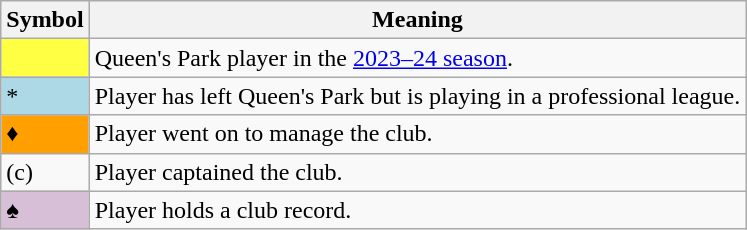<table Class="wikitable">
<tr>
<th>Symbol</th>
<th>Meaning</th>
</tr>
<tr>
<td style="background:#ff4;"></td>
<td>Queen's Park player in the <a href='#'>2023–24 season</a>.</td>
</tr>
<tr>
<td style="background:lightblue;">*</td>
<td>Player has left Queen's Park but is playing in a professional league.</td>
</tr>
<tr>
<td style="background:#ffa000;">♦</td>
<td>Player went on to manage the club.</td>
</tr>
<tr>
<td>(c)</td>
<td>Player captained the club.</td>
</tr>
<tr>
<td style="background:thistle;">♠</td>
<td>Player holds a club record.</td>
</tr>
</table>
